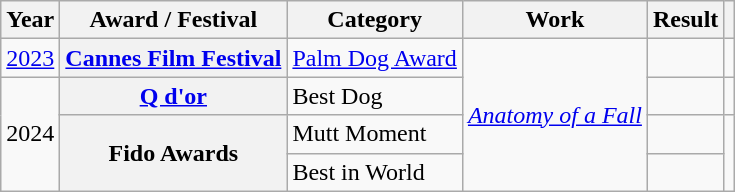<table class="wikitable sortable plainrowheaders">
<tr>
<th>Year</th>
<th>Award / Festival</th>
<th>Category</th>
<th>Work</th>
<th>Result</th>
<th scope="col" class="unsortable"></th>
</tr>
<tr>
<td align="center"><a href='#'>2023</a></td>
<th scope="row"><a href='#'>Cannes Film Festival</a></th>
<td><a href='#'>Palm Dog Award</a></td>
<td rowspan="4"><em><a href='#'>Anatomy of a Fall</a></em></td>
<td></td>
<td></td>
</tr>
<tr>
<td align="center" rowspan="3">2024</td>
<th scope="row"><a href='#'>Q d'or</a></th>
<td>Best Dog</td>
<td></td>
<td></td>
</tr>
<tr>
<th scope="row" rowspan="2">Fido Awards</th>
<td>Mutt Moment</td>
<td></td>
<td rowspan="2"></td>
</tr>
<tr>
<td>Best in World</td>
<td></td>
</tr>
</table>
